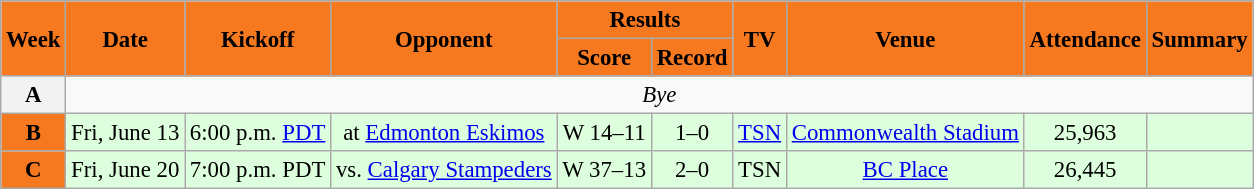<table class="wikitable" style="font-size: 95%;">
<tr>
<th style="background:#F6791F;color:black;" rowspan=2>Week</th>
<th style="background:#F6791F;color:black;" rowspan=2>Date</th>
<th style="background:#F6791F;color:black;" rowspan=2>Kickoff</th>
<th style="background:#F6791F;color:black;" rowspan=2>Opponent</th>
<th style="background:#F6791F;color:black;" colspan=2>Results</th>
<th style="background:#F6791F;color:black;" rowspan=2>TV</th>
<th style="background:#F6791F;color:black;" rowspan=2>Venue</th>
<th style="background:#F6791F;color:black;" rowspan=2>Attendance</th>
<th style="background:#F6791F;color:black;" rowspan=2>Summary</th>
</tr>
<tr>
<th style="background:#F6791F;color:black;">Score</th>
<th style="background:#F6791F;color:black;">Record</th>
</tr>
<tr style= bgcolor="">
<th align="center"><strong>A</strong></th>
<td colspan=9 align="center" valign="middle"><em>Bye</em></td>
</tr>
<tr align="center" bgcolor="#ddffdd">
<th style="text-align:center; background:#F6791F;"><span><strong>B</strong></span></th>
<td align="center">Fri, June 13</td>
<td align="center">6:00 p.m. <a href='#'>PDT</a></td>
<td align="center">at <a href='#'>Edmonton Eskimos</a></td>
<td align="center">W 14–11</td>
<td align="center">1–0</td>
<td align="center"><a href='#'>TSN</a></td>
<td align="center"><a href='#'>Commonwealth Stadium</a></td>
<td align="center">25,963</td>
<td align="center"></td>
</tr>
<tr align="center" bgcolor="#ddffdd">
<th style="text-align:center; background:#F6791F;"><span><strong>C</strong></span></th>
<td align="center">Fri, June 20</td>
<td align="center">7:00 p.m. PDT</td>
<td align="center">vs. <a href='#'>Calgary Stampeders</a></td>
<td align="center">W 37–13</td>
<td align="center">2–0</td>
<td align="center">TSN</td>
<td align="center"><a href='#'>BC Place</a></td>
<td align="center">26,445</td>
<td align="center"></td>
</tr>
</table>
